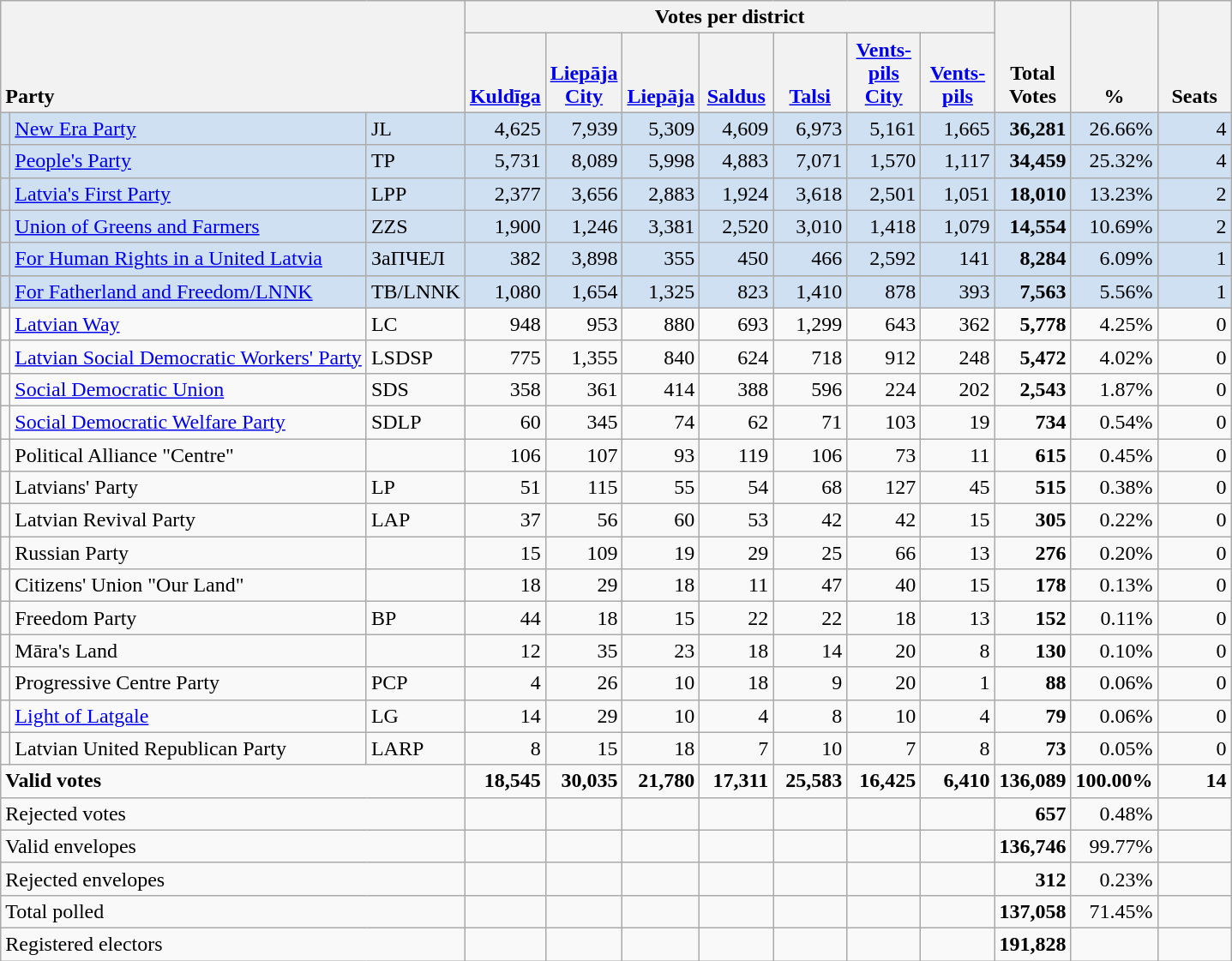<table class="wikitable" border="1" style="text-align:right;">
<tr>
<th style="text-align:left;" valign=bottom rowspan=2 colspan=3>Party</th>
<th colspan=7>Votes per district</th>
<th align=center valign=bottom rowspan=2 width="50">Total Votes</th>
<th align=center valign=bottom rowspan=2 width="50">%</th>
<th align=center valign=bottom rowspan=2 width="50">Seats</th>
</tr>
<tr>
<th align=center valign=bottom width="50"><a href='#'>Kuldīga</a></th>
<th align=center valign=bottom width="50"><a href='#'>Liepāja City</a></th>
<th align=center valign=bottom width="50"><a href='#'>Liepāja</a></th>
<th align=center valign=bottom width="50"><a href='#'>Saldus</a></th>
<th align=center valign=bottom width="50"><a href='#'>Talsi</a></th>
<th align=center valign=bottom width="50"><a href='#'>Vents- pils City</a></th>
<th align=center valign=bottom width="50"><a href='#'>Vents- pils</a></th>
</tr>
<tr style="background:#CEE0F2;">
<td></td>
<td align=left><a href='#'>New Era Party</a></td>
<td align=left>JL</td>
<td>4,625</td>
<td>7,939</td>
<td>5,309</td>
<td>4,609</td>
<td>6,973</td>
<td>5,161</td>
<td>1,665</td>
<td><strong>36,281</strong></td>
<td>26.66%</td>
<td>4</td>
</tr>
<tr style="background:#CEE0F2;">
<td></td>
<td align=left><a href='#'>People's Party</a></td>
<td align=left>TP</td>
<td>5,731</td>
<td>8,089</td>
<td>5,998</td>
<td>4,883</td>
<td>7,071</td>
<td>1,570</td>
<td>1,117</td>
<td><strong>34,459</strong></td>
<td>25.32%</td>
<td>4</td>
</tr>
<tr style="background:#CEE0F2;">
<td></td>
<td align=left><a href='#'>Latvia's First Party</a></td>
<td align=left>LPP</td>
<td>2,377</td>
<td>3,656</td>
<td>2,883</td>
<td>1,924</td>
<td>3,618</td>
<td>2,501</td>
<td>1,051</td>
<td><strong>18,010</strong></td>
<td>13.23%</td>
<td>2</td>
</tr>
<tr style="background:#CEE0F2;">
<td></td>
<td align=left><a href='#'>Union of Greens and Farmers</a></td>
<td align=left>ZZS</td>
<td>1,900</td>
<td>1,246</td>
<td>3,381</td>
<td>2,520</td>
<td>3,010</td>
<td>1,418</td>
<td>1,079</td>
<td><strong>14,554</strong></td>
<td>10.69%</td>
<td>2</td>
</tr>
<tr style="background:#CEE0F2;">
<td></td>
<td align=left><a href='#'>For Human Rights in a United Latvia</a></td>
<td align=left>ЗаПЧЕЛ</td>
<td>382</td>
<td>3,898</td>
<td>355</td>
<td>450</td>
<td>466</td>
<td>2,592</td>
<td>141</td>
<td><strong>8,284</strong></td>
<td>6.09%</td>
<td>1</td>
</tr>
<tr style="background:#CEE0F2;">
<td></td>
<td align=left><a href='#'>For Fatherland and Freedom/LNNK</a></td>
<td align=left>TB/LNNK</td>
<td>1,080</td>
<td>1,654</td>
<td>1,325</td>
<td>823</td>
<td>1,410</td>
<td>878</td>
<td>393</td>
<td><strong>7,563</strong></td>
<td>5.56%</td>
<td>1</td>
</tr>
<tr>
<td></td>
<td align=left><a href='#'>Latvian Way</a></td>
<td align=left>LC</td>
<td>948</td>
<td>953</td>
<td>880</td>
<td>693</td>
<td>1,299</td>
<td>643</td>
<td>362</td>
<td><strong>5,778</strong></td>
<td>4.25%</td>
<td>0</td>
</tr>
<tr>
<td></td>
<td align=left style="white-space: nowrap;"><a href='#'>Latvian Social Democratic Workers' Party</a></td>
<td align=left>LSDSP</td>
<td>775</td>
<td>1,355</td>
<td>840</td>
<td>624</td>
<td>718</td>
<td>912</td>
<td>248</td>
<td><strong>5,472</strong></td>
<td>4.02%</td>
<td>0</td>
</tr>
<tr>
<td></td>
<td align=left><a href='#'>Social Democratic Union</a></td>
<td align=left>SDS</td>
<td>358</td>
<td>361</td>
<td>414</td>
<td>388</td>
<td>596</td>
<td>224</td>
<td>202</td>
<td><strong>2,543</strong></td>
<td>1.87%</td>
<td>0</td>
</tr>
<tr>
<td></td>
<td align=left><a href='#'>Social Democratic Welfare Party</a></td>
<td align=left>SDLP</td>
<td>60</td>
<td>345</td>
<td>74</td>
<td>62</td>
<td>71</td>
<td>103</td>
<td>19</td>
<td><strong>734</strong></td>
<td>0.54%</td>
<td>0</td>
</tr>
<tr>
<td></td>
<td align=left>Political Alliance "Centre"</td>
<td align=left></td>
<td>106</td>
<td>107</td>
<td>93</td>
<td>119</td>
<td>106</td>
<td>73</td>
<td>11</td>
<td><strong>615</strong></td>
<td>0.45%</td>
<td>0</td>
</tr>
<tr>
<td></td>
<td align=left>Latvians' Party</td>
<td align=left>LP</td>
<td>51</td>
<td>115</td>
<td>55</td>
<td>54</td>
<td>68</td>
<td>127</td>
<td>45</td>
<td><strong>515</strong></td>
<td>0.38%</td>
<td>0</td>
</tr>
<tr>
<td></td>
<td align=left>Latvian Revival Party</td>
<td align=left>LAP</td>
<td>37</td>
<td>56</td>
<td>60</td>
<td>53</td>
<td>42</td>
<td>42</td>
<td>15</td>
<td><strong>305</strong></td>
<td>0.22%</td>
<td>0</td>
</tr>
<tr>
<td></td>
<td align=left>Russian Party</td>
<td align=left></td>
<td>15</td>
<td>109</td>
<td>19</td>
<td>29</td>
<td>25</td>
<td>66</td>
<td>13</td>
<td><strong>276</strong></td>
<td>0.20%</td>
<td>0</td>
</tr>
<tr>
<td></td>
<td align=left>Citizens' Union "Our Land"</td>
<td align=left></td>
<td>18</td>
<td>29</td>
<td>18</td>
<td>11</td>
<td>47</td>
<td>40</td>
<td>15</td>
<td><strong>178</strong></td>
<td>0.13%</td>
<td>0</td>
</tr>
<tr>
<td></td>
<td align=left>Freedom Party</td>
<td align=left>BP</td>
<td>44</td>
<td>18</td>
<td>15</td>
<td>22</td>
<td>22</td>
<td>18</td>
<td>13</td>
<td><strong>152</strong></td>
<td>0.11%</td>
<td>0</td>
</tr>
<tr>
<td></td>
<td align=left>Māra's Land</td>
<td align=left></td>
<td>12</td>
<td>35</td>
<td>23</td>
<td>18</td>
<td>14</td>
<td>20</td>
<td>8</td>
<td><strong>130</strong></td>
<td>0.10%</td>
<td>0</td>
</tr>
<tr>
<td></td>
<td align=left>Progressive Centre Party</td>
<td align=left>PCP</td>
<td>4</td>
<td>26</td>
<td>10</td>
<td>18</td>
<td>9</td>
<td>20</td>
<td>1</td>
<td><strong>88</strong></td>
<td>0.06%</td>
<td>0</td>
</tr>
<tr>
<td></td>
<td align=left><a href='#'>Light of Latgale</a></td>
<td align=left>LG</td>
<td>14</td>
<td>29</td>
<td>10</td>
<td>4</td>
<td>8</td>
<td>10</td>
<td>4</td>
<td><strong>79</strong></td>
<td>0.06%</td>
<td>0</td>
</tr>
<tr>
<td></td>
<td align=left>Latvian United Republican Party</td>
<td align=left>LARP</td>
<td>8</td>
<td>15</td>
<td>18</td>
<td>7</td>
<td>10</td>
<td>7</td>
<td>8</td>
<td><strong>73</strong></td>
<td>0.05%</td>
<td>0</td>
</tr>
<tr style="font-weight:bold">
<td align=left colspan=3>Valid votes</td>
<td>18,545</td>
<td>30,035</td>
<td>21,780</td>
<td>17,311</td>
<td>25,583</td>
<td>16,425</td>
<td>6,410</td>
<td>136,089</td>
<td>100.00%</td>
<td>14</td>
</tr>
<tr>
<td align=left colspan=3>Rejected votes</td>
<td></td>
<td></td>
<td></td>
<td></td>
<td></td>
<td></td>
<td></td>
<td><strong>657</strong></td>
<td>0.48%</td>
<td></td>
</tr>
<tr>
<td align=left colspan=3>Valid envelopes</td>
<td></td>
<td></td>
<td></td>
<td></td>
<td></td>
<td></td>
<td></td>
<td><strong>136,746</strong></td>
<td>99.77%</td>
<td></td>
</tr>
<tr>
<td align=left colspan=3>Rejected envelopes</td>
<td></td>
<td></td>
<td></td>
<td></td>
<td></td>
<td></td>
<td></td>
<td><strong>312</strong></td>
<td>0.23%</td>
<td></td>
</tr>
<tr>
<td align=left colspan=3>Total polled</td>
<td></td>
<td></td>
<td></td>
<td></td>
<td></td>
<td></td>
<td></td>
<td><strong>137,058</strong></td>
<td>71.45%</td>
<td></td>
</tr>
<tr>
<td align=left colspan=3>Registered electors</td>
<td></td>
<td></td>
<td></td>
<td></td>
<td></td>
<td></td>
<td></td>
<td><strong>191,828</strong></td>
<td></td>
<td></td>
</tr>
</table>
